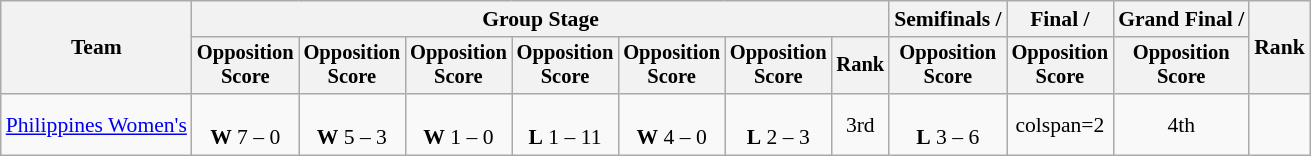<table class=wikitable style="font-size:90%; text-align:center">
<tr>
<th rowspan=2>Team</th>
<th colspan=7>Group Stage</th>
<th>Semifinals / </th>
<th>Final / </th>
<th>Grand Final / </th>
<th rowspan=2>Rank</th>
</tr>
<tr style="font-size:95%">
<th>Opposition<br>Score</th>
<th>Opposition<br>Score</th>
<th>Opposition<br>Score</th>
<th>Opposition<br>Score</th>
<th>Opposition<br>Score</th>
<th>Opposition<br>Score</th>
<th>Rank</th>
<th>Opposition<br>Score</th>
<th>Opposition<br>Score</th>
<th>Opposition<br>Score</th>
</tr>
<tr align=center>
<td align=left><a href='#'>Philippines Women's</a></td>
<td><br><strong>W</strong> 7 – 0</td>
<td><br><strong>W</strong> 5 – 3</td>
<td><br><strong>W</strong> 1 – 0</td>
<td><br><strong>L</strong> 1 – 11</td>
<td><br><strong>W</strong> 4 – 0</td>
<td><br><strong>L</strong> 2 – 3</td>
<td>3rd</td>
<td><br><strong>L</strong> 3 – 6</td>
<td>colspan=2 </td>
<td>4th</td>
</tr>
</table>
